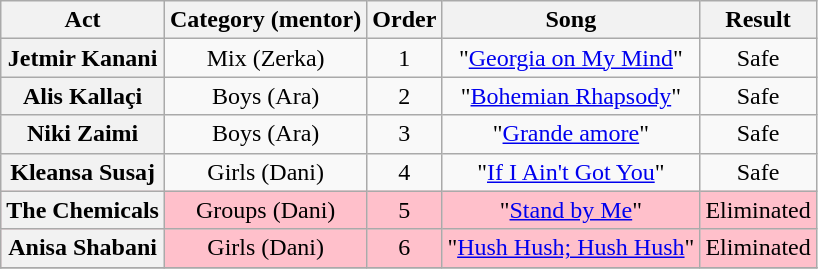<table class="wikitable plainrowheaders" style="text-align:center;">
<tr>
<th scope="col">Act</th>
<th scope="col">Category (mentor)</th>
<th scope="col">Order</th>
<th scope="col">Song</th>
<th scope="col">Result</th>
</tr>
<tr>
<th scope="row">Jetmir Kanani</th>
<td>Mix (Zerka)</td>
<td>1</td>
<td>"<a href='#'>Georgia on My Mind</a>"</td>
<td>Safe</td>
</tr>
<tr>
<th scope="row">Alis Kallaçi</th>
<td>Boys (Ara)</td>
<td>2</td>
<td>"<a href='#'>Bohemian Rhapsody</a>"</td>
<td>Safe</td>
</tr>
<tr>
<th scope="row">Niki Zaimi</th>
<td>Boys (Ara)</td>
<td>3</td>
<td>"<a href='#'>Grande amore</a>"</td>
<td>Safe</td>
</tr>
<tr>
<th scope="row">Kleansa Susaj</th>
<td>Girls (Dani)</td>
<td>4</td>
<td>"<a href='#'>If I Ain't Got You</a>"</td>
<td>Safe</td>
</tr>
<tr style="background:pink;">
<th scope="row">The Chemicals</th>
<td>Groups (Dani)</td>
<td>5</td>
<td>"<a href='#'>Stand by Me</a>"</td>
<td>Eliminated</td>
</tr>
<tr style="background:pink;">
<th scope="row">Anisa Shabani</th>
<td>Girls (Dani)</td>
<td>6</td>
<td>"<a href='#'>Hush Hush; Hush Hush</a>"</td>
<td>Eliminated</td>
</tr>
<tr>
</tr>
</table>
